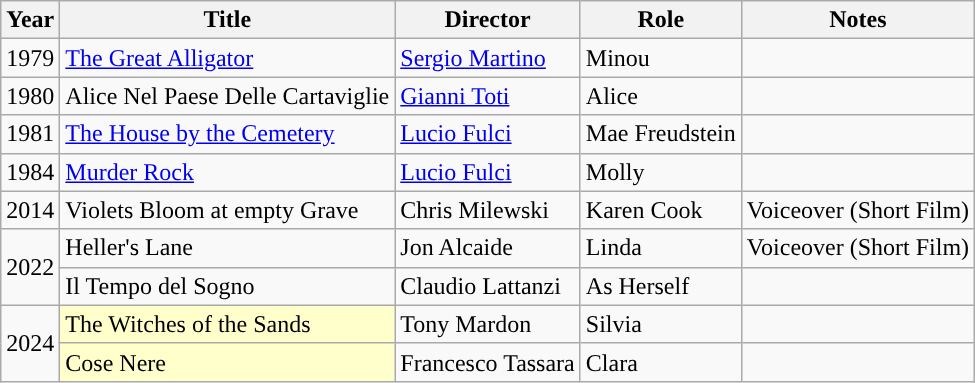<table class="wikitable sortable">
<tr>
<th>Year</th>
<th>Title</th>
<th>Director</th>
<th>Role</th>
<th>Notes</th>
</tr>
<tr>
<td>1979</td>
<td><a href='#'>The Great Alligator</a></td>
<td><a href='#'>Sergio Martino</a></td>
<td>Minou</td>
<td></td>
</tr>
<tr>
<td>1980</td>
<td>Alice Nel Paese Delle Cartaviglie</td>
<td><a href='#'>Gianni Toti</a></td>
<td>Alice</td>
<td></td>
</tr>
<tr>
<td>1981</td>
<td><a href='#'>The House by the Cemetery</a></td>
<td><a href='#'>Lucio Fulci</a></td>
<td>Mae Freudstein</td>
<td></td>
</tr>
<tr>
<td>1984</td>
<td><a href='#'>Murder Rock</a></td>
<td><a href='#'>Lucio Fulci</a></td>
<td>Molly</td>
<td></td>
</tr>
<tr>
<td>2014</td>
<td>Violets Bloom at empty Grave</td>
<td>Chris Milewski</td>
<td>Karen Cook</td>
<td>Voiceover (Short Film)</td>
</tr>
<tr>
<td rowspan="2">2022</td>
<td>Heller's Lane</td>
<td>Jon Alcaide</td>
<td>Linda</td>
<td>Voiceover (Short Film)</td>
</tr>
<tr>
<td>Il Tempo del Sogno</td>
<td>Claudio Lattanzi</td>
<td>As Herself</td>
<td></td>
</tr>
<tr>
<td rowspan="2">2024</td>
<td style="background:#ffc;”">The Witches of the Sands </td>
<td>Tony Mardon</td>
<td>Silvia</td>
<td></td>
</tr>
<tr>
<td style="background:#ffc;”">Cose Nere </td>
<td>Francesco Tassara</td>
<td>Clara</td>
<td></td>
</tr>
</table>
